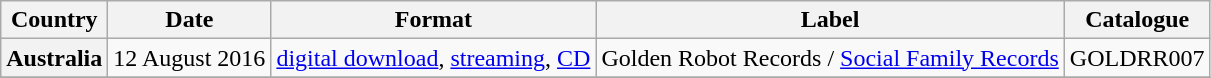<table class="wikitable plainrowheaders">
<tr>
<th scope="col">Country</th>
<th scope="col">Date</th>
<th scope="col">Format</th>
<th scope="col">Label</th>
<th scope="col">Catalogue</th>
</tr>
<tr>
<th scope="row">Australia</th>
<td>12 August 2016 </td>
<td><a href='#'>digital download</a>, <a href='#'>streaming</a>, <a href='#'>CD</a></td>
<td>Golden Robot Records / <a href='#'>Social Family Records</a></td>
<td>GOLDRR007</td>
</tr>
<tr>
</tr>
</table>
